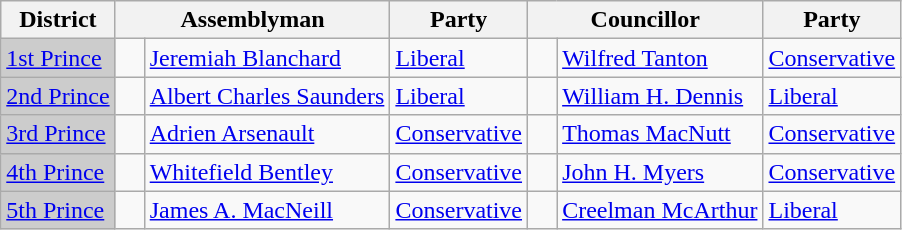<table class="wikitable">
<tr>
<th>District</th>
<th colspan="2">Assemblyman</th>
<th>Party</th>
<th colspan="2">Councillor</th>
<th>Party</th>
</tr>
<tr>
<td bgcolor="CCCCCC"><a href='#'>1st Prince</a></td>
<td>   </td>
<td><a href='#'>Jeremiah Blanchard</a></td>
<td><a href='#'>Liberal</a></td>
<td>   </td>
<td><a href='#'>Wilfred Tanton</a></td>
<td><a href='#'>Conservative</a></td>
</tr>
<tr>
<td bgcolor="CCCCCC"><a href='#'>2nd Prince</a></td>
<td>   </td>
<td><a href='#'>Albert Charles Saunders</a></td>
<td><a href='#'>Liberal</a></td>
<td>   </td>
<td><a href='#'>William H. Dennis</a></td>
<td><a href='#'>Liberal</a></td>
</tr>
<tr>
<td bgcolor="CCCCCC"><a href='#'>3rd Prince</a></td>
<td>   </td>
<td><a href='#'>Adrien Arsenault</a></td>
<td><a href='#'>Conservative</a></td>
<td>   </td>
<td><a href='#'>Thomas MacNutt</a></td>
<td><a href='#'>Conservative</a></td>
</tr>
<tr>
<td bgcolor="CCCCCC"><a href='#'>4th Prince</a></td>
<td>   </td>
<td><a href='#'>Whitefield Bentley</a></td>
<td><a href='#'>Conservative</a></td>
<td>    <br></td>
<td><a href='#'>John H. Myers</a></td>
<td><a href='#'>Conservative</a></td>
</tr>
<tr>
<td bgcolor="CCCCCC"><a href='#'>5th Prince</a></td>
<td>   </td>
<td><a href='#'>James A. MacNeill</a></td>
<td><a href='#'>Conservative</a></td>
<td>   </td>
<td><a href='#'>Creelman McArthur</a></td>
<td><a href='#'>Liberal</a></td>
</tr>
</table>
